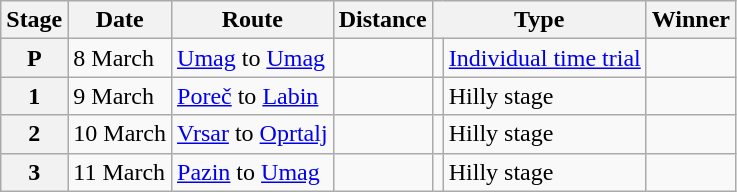<table class="wikitable">
<tr>
<th scope="col">Stage</th>
<th scope="col">Date</th>
<th scope="col">Route</th>
<th scope="col">Distance</th>
<th colspan="2" scope="col">Type</th>
<th scope="col">Winner</th>
</tr>
<tr>
<th scope="row">P</th>
<td>8 March</td>
<td><a href='#'>Umag</a> to <a href='#'>Umag</a></td>
<td style="text-align:center;"></td>
<td></td>
<td><a href='#'>Individual time trial</a></td>
<td></td>
</tr>
<tr>
<th scope="row">1</th>
<td>9 March</td>
<td><a href='#'>Poreč</a> to <a href='#'>Labin</a></td>
<td style="text-align:center;"></td>
<td></td>
<td>Hilly stage</td>
<td></td>
</tr>
<tr>
<th scope="row">2</th>
<td>10 March</td>
<td><a href='#'>Vrsar</a> to <a href='#'>Oprtalj</a></td>
<td style="text-align:center;"></td>
<td></td>
<td>Hilly stage</td>
<td></td>
</tr>
<tr>
<th scope="row">3</th>
<td>11 March</td>
<td><a href='#'>Pazin</a> to <a href='#'>Umag</a></td>
<td style="text-align:center;"></td>
<td></td>
<td>Hilly stage</td>
<td></td>
</tr>
</table>
